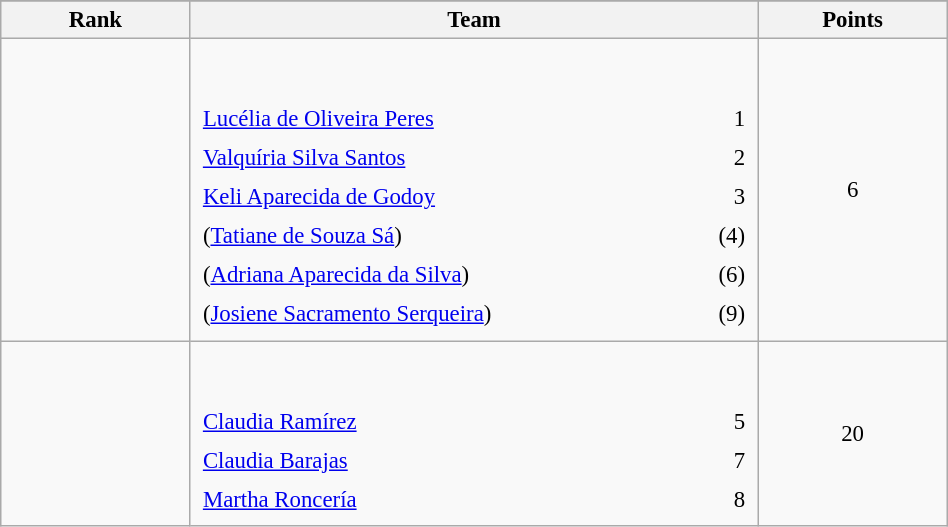<table class="wikitable sortable" style=" text-align:center; font-size:95%;" width="50%">
<tr>
</tr>
<tr>
<th width=10%>Rank</th>
<th width=30%>Team</th>
<th width=10%>Points</th>
</tr>
<tr>
<td align=center></td>
<td align=left> <br><br><table width=100%>
<tr>
<td align=left style="border:0"><a href='#'>Lucélia de Oliveira Peres</a></td>
<td align=right style="border:0">1</td>
</tr>
<tr>
<td align=left style="border:0"><a href='#'>Valquíria Silva Santos</a></td>
<td align=right style="border:0">2</td>
</tr>
<tr>
<td align=left style="border:0"><a href='#'>Keli Aparecida de Godoy</a></td>
<td align=right style="border:0">3</td>
</tr>
<tr>
<td align=left style="border:0">(<a href='#'>Tatiane de Souza Sá</a>)</td>
<td align=right style="border:0">(4)</td>
</tr>
<tr>
<td align=left style="border:0">(<a href='#'>Adriana Aparecida da Silva</a>)</td>
<td align=right style="border:0">(6)</td>
</tr>
<tr>
<td align=left style="border:0">(<a href='#'>Josiene Sacramento Serqueira</a>)</td>
<td align=right style="border:0">(9)</td>
</tr>
</table>
</td>
<td>6</td>
</tr>
<tr>
<td align=center></td>
<td align=left> <br><br><table width=100%>
<tr>
<td align=left style="border:0"><a href='#'>Claudia Ramírez</a></td>
<td align=right style="border:0">5</td>
</tr>
<tr>
<td align=left style="border:0"><a href='#'>Claudia Barajas</a></td>
<td align=right style="border:0">7</td>
</tr>
<tr>
<td align=left style="border:0"><a href='#'>Martha Roncería</a></td>
<td align=right style="border:0">8</td>
</tr>
</table>
</td>
<td>20</td>
</tr>
</table>
